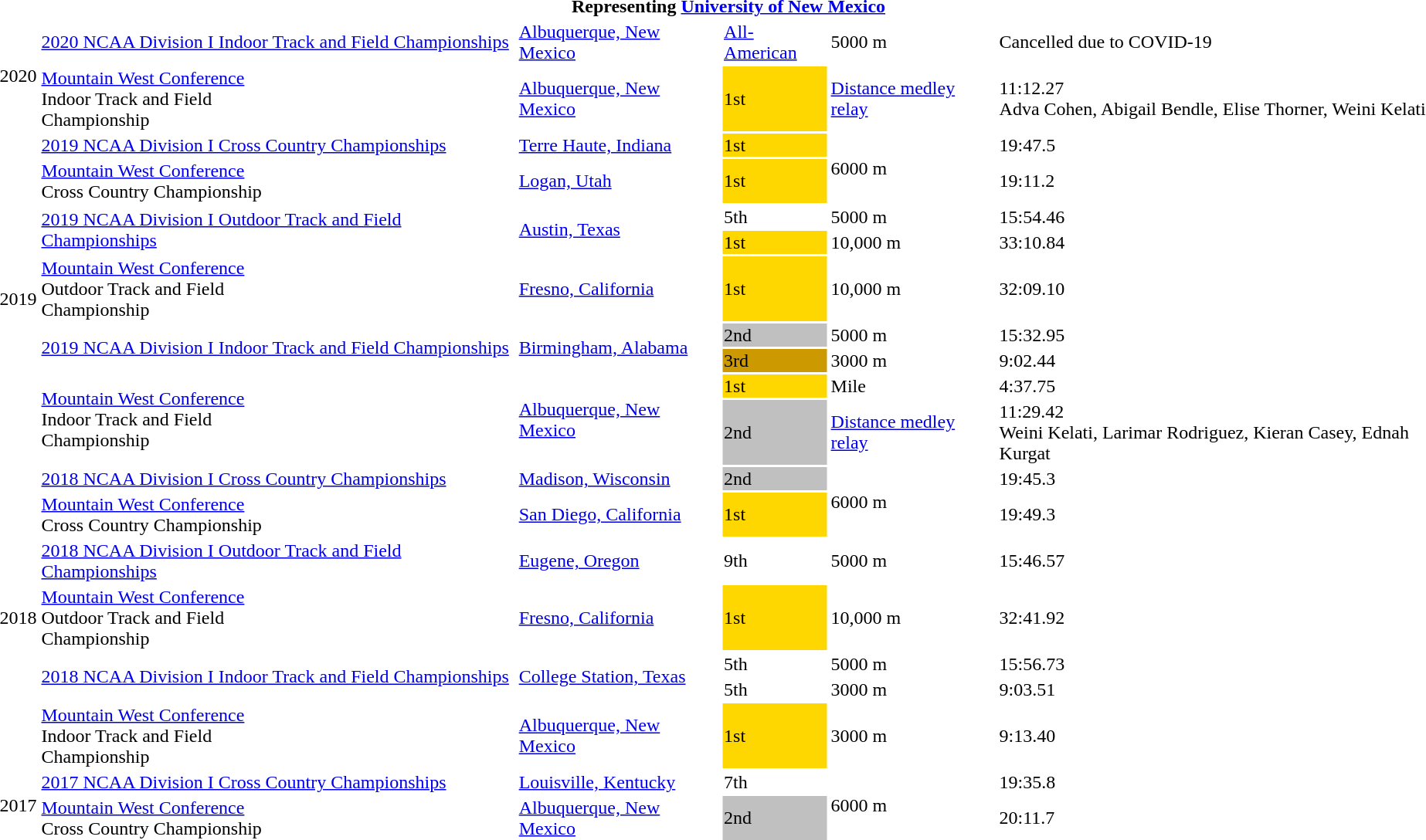<table>
<tr>
<th colspan="7">Representing <a href='#'>University of New Mexico</a></th>
</tr>
<tr>
<td rowspan=2>2020</td>
<td rowspan=1><a href='#'>2020 NCAA Division I Indoor Track and Field Championships</a></td>
<td rowspan=1><a href='#'>Albuquerque, New Mexico</a></td>
<td><a href='#'>All-American</a></td>
<td>5000 m</td>
<td>Cancelled due to COVID-19</td>
</tr>
<tr>
<td rowspan=1><a href='#'>Mountain West Conference</a><br>Indoor Track and Field<br>Championship</td>
<td rowspan=1><a href='#'>Albuquerque, New Mexico</a></td>
<td bgcolor=gold>1st</td>
<td><a href='#'>Distance medley relay</a></td>
<td>11:12.27<br>Adva Cohen, Abigail Bendle, Elise Thorner, Weini Kelati</td>
</tr>
<tr>
<td rowspan=9>2019</td>
<td><a href='#'>2019 NCAA Division I Cross Country Championships</a></td>
<td><a href='#'>Terre Haute, Indiana</a></td>
<td bgcolor=gold>1st</td>
<td rowspan=2>6000 m</td>
<td>19:47.5</td>
</tr>
<tr>
<td><a href='#'>Mountain West Conference</a><br>Cross Country Championship</td>
<td><a href='#'>Logan, Utah</a></td>
<td bgcolor=gold>1st</td>
<td>19:11.2</td>
</tr>
<tr>
<td rowspan=2><a href='#'>2019 NCAA Division I Outdoor Track and Field Championships</a></td>
<td rowspan=2><a href='#'>Austin, Texas</a></td>
<td>5th</td>
<td>5000 m</td>
<td>15:54.46</td>
</tr>
<tr>
<td bgcolor=gold>1st</td>
<td>10,000 m</td>
<td>33:10.84</td>
</tr>
<tr>
<td><a href='#'>Mountain West Conference</a><br>Outdoor Track and Field<br>Championship</td>
<td><a href='#'>Fresno, California</a></td>
<td bgcolor=gold>1st</td>
<td>10,000 m</td>
<td>32:09.10</td>
</tr>
<tr>
<td rowspan=2><a href='#'>2019 NCAA Division I Indoor Track and Field Championships</a></td>
<td rowspan=2><a href='#'>Birmingham, Alabama</a></td>
<td bgcolor=silver>2nd</td>
<td>5000 m</td>
<td>15:32.95</td>
</tr>
<tr>
<td bgcolor=cc9900>3rd</td>
<td>3000 m</td>
<td>9:02.44</td>
</tr>
<tr>
<td rowspan=2><a href='#'>Mountain West Conference</a><br>Indoor Track and Field<br>Championship</td>
<td rowspan=2><a href='#'>Albuquerque, New Mexico</a></td>
<td bgcolor=gold>1st</td>
<td>Mile</td>
<td>4:37.75</td>
</tr>
<tr>
<td bgcolor=silver>2nd</td>
<td><a href='#'>Distance medley relay</a></td>
<td>11:29.42<br>Weini Kelati, Larimar Rodriguez, Kieran Casey, Ednah Kurgat</td>
</tr>
<tr>
<td rowspan=7>2018</td>
<td><a href='#'>2018 NCAA Division I Cross Country Championships</a></td>
<td><a href='#'>Madison, Wisconsin</a></td>
<td bgcolor=silver>2nd</td>
<td rowspan=2>6000 m</td>
<td>19:45.3</td>
</tr>
<tr>
<td><a href='#'>Mountain West Conference</a><br>Cross Country Championship</td>
<td><a href='#'>San Diego, California</a></td>
<td bgcolor=gold>1st</td>
<td>19:49.3</td>
</tr>
<tr>
<td><a href='#'>2018 NCAA Division I Outdoor Track and Field Championships</a></td>
<td><a href='#'>Eugene, Oregon</a></td>
<td>9th</td>
<td>5000 m</td>
<td>15:46.57</td>
</tr>
<tr>
<td><a href='#'>Mountain West Conference</a><br>Outdoor Track and Field<br>Championship</td>
<td><a href='#'>Fresno, California</a></td>
<td bgcolor=gold>1st</td>
<td>10,000 m</td>
<td>32:41.92</td>
</tr>
<tr>
<td rowspan=2><a href='#'>2018 NCAA Division I Indoor Track and Field Championships</a></td>
<td rowspan=2><a href='#'>College Station, Texas</a></td>
<td>5th</td>
<td>5000 m</td>
<td>15:56.73</td>
</tr>
<tr>
<td>5th</td>
<td>3000 m</td>
<td>9:03.51</td>
</tr>
<tr>
<td><a href='#'>Mountain West Conference</a><br>Indoor Track and Field<br>Championship</td>
<td><a href='#'>Albuquerque, New Mexico</a></td>
<td bgcolor=gold>1st</td>
<td>3000 m</td>
<td>9:13.40</td>
</tr>
<tr>
<td rowspan=2>2017</td>
<td><a href='#'>2017 NCAA Division I Cross Country Championships</a></td>
<td><a href='#'>Louisville, Kentucky</a></td>
<td>7th</td>
<td rowspan=2>6000 m</td>
<td>19:35.8</td>
</tr>
<tr>
<td><a href='#'>Mountain West Conference</a><br>Cross Country Championship</td>
<td><a href='#'>Albuquerque, New Mexico</a></td>
<td bgcolor=silver>2nd</td>
<td>20:11.7</td>
</tr>
<tr>
</tr>
</table>
